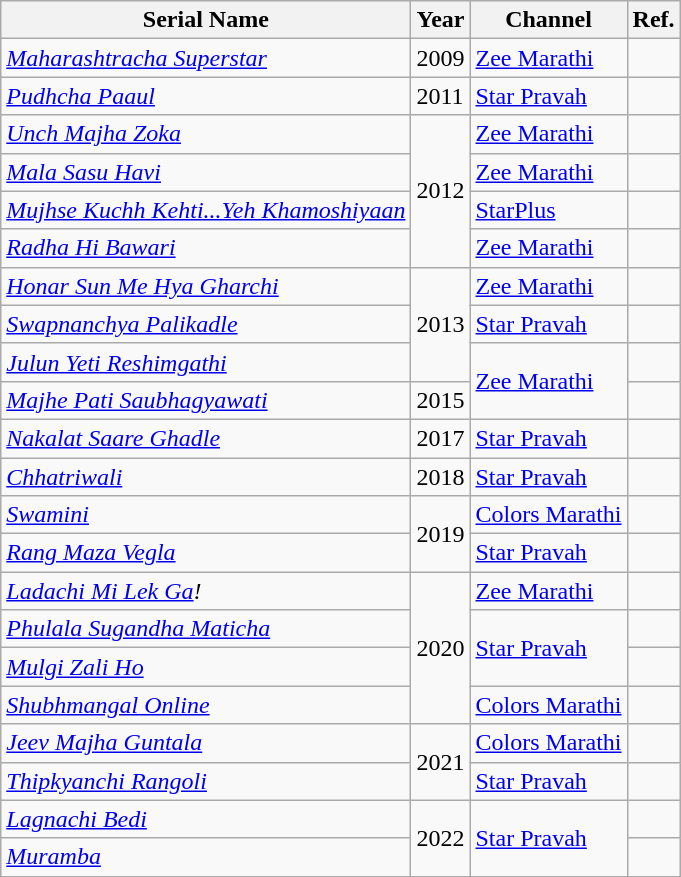<table class="wikitable sortable">
<tr>
<th>Serial Name</th>
<th>Year</th>
<th>Channel</th>
<th>Ref.</th>
</tr>
<tr>
<td><em><a href='#'>Maharashtracha Superstar</a></em></td>
<td>2009</td>
<td><a href='#'>Zee Marathi</a></td>
<td></td>
</tr>
<tr>
<td><em><a href='#'>Pudhcha Paaul</a></em></td>
<td>2011</td>
<td><a href='#'>Star Pravah</a></td>
<td></td>
</tr>
<tr>
<td><em><a href='#'>Unch Majha Zoka</a></em></td>
<td rowspan="4">2012</td>
<td><a href='#'>Zee Marathi</a></td>
<td></td>
</tr>
<tr>
<td><em><a href='#'>Mala Sasu Havi</a></em></td>
<td><a href='#'>Zee Marathi</a></td>
<td></td>
</tr>
<tr>
<td><em><a href='#'>Mujhse Kuchh Kehti...Yeh Khamoshiyaan</a></em></td>
<td><a href='#'>StarPlus</a></td>
<td></td>
</tr>
<tr>
<td><em><a href='#'>Radha Hi Bawari</a></em></td>
<td><a href='#'>Zee Marathi</a></td>
<td></td>
</tr>
<tr>
<td><em><a href='#'>Honar Sun Me Hya Gharchi</a></em></td>
<td rowspan="3">2013</td>
<td><a href='#'>Zee Marathi</a></td>
<td></td>
</tr>
<tr>
<td><em><a href='#'>Swapnanchya Palikadle</a></em></td>
<td><a href='#'>Star Pravah</a></td>
<td></td>
</tr>
<tr>
<td><em><a href='#'>Julun Yeti Reshimgathi</a></em></td>
<td rowspan="2"><a href='#'>Zee Marathi</a></td>
<td></td>
</tr>
<tr>
<td><em><a href='#'>Majhe Pati Saubhagyawati</a></em></td>
<td>2015</td>
<td></td>
</tr>
<tr>
<td><em><a href='#'>Nakalat Saare Ghadle</a></em></td>
<td>2017</td>
<td><a href='#'>Star Pravah</a></td>
<td></td>
</tr>
<tr>
<td><em><a href='#'>Chhatriwali</a></em></td>
<td>2018</td>
<td><a href='#'>Star Pravah</a></td>
<td></td>
</tr>
<tr>
<td><em><a href='#'>Swamini</a></em></td>
<td rowspan="2">2019</td>
<td><a href='#'>Colors Marathi</a></td>
<td></td>
</tr>
<tr>
<td><em><a href='#'>Rang Maza Vegla</a></em></td>
<td><a href='#'>Star Pravah</a></td>
<td></td>
</tr>
<tr>
<td><em><a href='#'>Ladachi Mi Lek Ga</a>!</em></td>
<td rowspan="4">2020</td>
<td><a href='#'>Zee Marathi</a></td>
<td></td>
</tr>
<tr>
<td><em><a href='#'>Phulala Sugandha Maticha</a></em></td>
<td rowspan="2"><a href='#'>Star Pravah</a></td>
<td></td>
</tr>
<tr>
<td><em><a href='#'>Mulgi Zali Ho</a></em></td>
<td></td>
</tr>
<tr>
<td><em><a href='#'>Shubhmangal Online</a></em></td>
<td><a href='#'>Colors Marathi</a></td>
<td></td>
</tr>
<tr>
<td><em><a href='#'>Jeev Majha Guntala</a></em></td>
<td rowspan="2">2021</td>
<td><a href='#'>Colors Marathi</a></td>
<td></td>
</tr>
<tr>
<td><em><a href='#'>Thipkyanchi Rangoli</a></em></td>
<td><a href='#'>Star Pravah</a></td>
<td></td>
</tr>
<tr>
<td><em><a href='#'>Lagnachi Bedi</a></em></td>
<td rowspan="2">2022</td>
<td rowspan="2"><a href='#'>Star Pravah</a></td>
<td></td>
</tr>
<tr>
<td><em><a href='#'>Muramba</a></em></td>
<td></td>
</tr>
</table>
